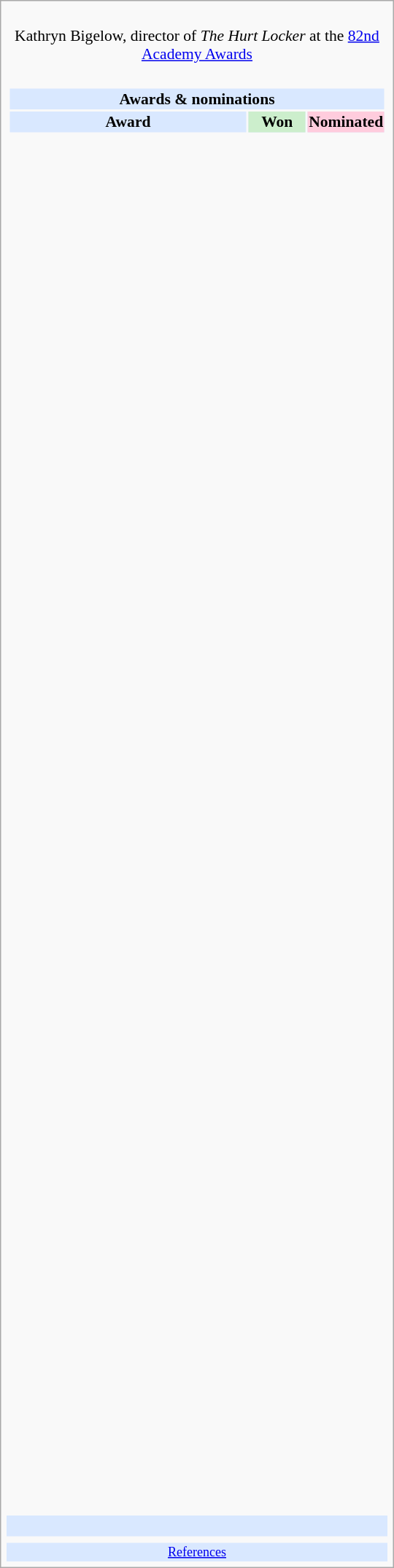<table class="infobox" style="width: 25em; text-align: left; font-size: 90%; vertical-align: middle;">
<tr>
<td colspan="3" style="text-align:center;"><br>Kathryn Bigelow, director of <em>The Hurt Locker</em> at the <a href='#'>82nd Academy Awards</a></td>
</tr>
<tr>
<td colspan=3><br><table class="collapsible collapsed" style="width:100%;">
<tr>
<th colspan="3" style="background:#d9e8ff; text-align:center;">Awards & nominations</th>
</tr>
<tr style="background:#d9e8ff; text-align:center; text-align:center;">
<td><strong>Award</strong></td>
<td style="background:#cec; text-size:0.9em; width:50px;"><strong>Won</strong></td>
<td style="background:#fcd; text-size:0.9em; width:50px;"><strong>Nominated</strong></td>
</tr>
<tr>
<td style="text-align:center;"><br></td>
<td></td>
<td></td>
</tr>
<tr>
<td style="text-align:center;"><br></td>
<td></td>
<td></td>
</tr>
<tr>
<td style="text-align:center;"><br></td>
<td></td>
<td></td>
</tr>
<tr>
<td style="text-align:center;"><br></td>
<td></td>
<td></td>
</tr>
<tr>
<td style="text-align:center;"><br></td>
<td></td>
<td></td>
</tr>
<tr>
<td style="text-align:center;"><br></td>
<td></td>
<td></td>
</tr>
<tr>
<td style="text-align:center;"><br></td>
<td></td>
<td></td>
</tr>
<tr>
<td style="text-align:center;"><br></td>
<td></td>
<td></td>
</tr>
<tr>
<td style="text-align:center;"><br></td>
<td></td>
<td></td>
</tr>
<tr>
<td style="text-align:center;"><br></td>
<td></td>
<td></td>
</tr>
<tr>
<td style="text-align:center;"><br></td>
<td></td>
<td></td>
</tr>
<tr>
<td style="text-align:center;"><br></td>
<td></td>
<td></td>
</tr>
<tr>
<td style="text-align:center;"><br></td>
<td></td>
<td></td>
</tr>
<tr>
<td style="text-align:center;"><br></td>
<td></td>
<td></td>
</tr>
<tr>
<td style="text-align:center;"><br></td>
<td></td>
<td></td>
</tr>
<tr>
<td style="text-align:center;"><br></td>
<td></td>
<td></td>
</tr>
<tr>
<td style="text-align:center;"><br></td>
<td></td>
<td></td>
</tr>
<tr>
<td style="text-align:center;"><br></td>
<td></td>
<td></td>
</tr>
<tr>
<td style="text-align:center;"><br></td>
<td></td>
<td></td>
</tr>
<tr>
<td style="text-align:center;"><br></td>
<td></td>
<td></td>
</tr>
<tr>
<td style="text-align:center;"><br></td>
<td></td>
<td></td>
</tr>
<tr>
<td style="text-align:center;"><br></td>
<td></td>
<td></td>
</tr>
<tr>
<td style="text-align:center;"><br></td>
<td></td>
<td></td>
</tr>
<tr>
<td style="text-align:center;"><br></td>
<td></td>
<td></td>
</tr>
<tr>
<td style="text-align:center;"><br></td>
<td></td>
<td></td>
</tr>
<tr>
<td style="text-align:center;"><br></td>
<td></td>
<td></td>
</tr>
<tr>
<td style="text-align:center;"><br></td>
<td></td>
<td></td>
</tr>
<tr>
<td style="text-align:center;"><br></td>
<td></td>
<td></td>
</tr>
<tr>
<td style="text-align:center;"><br></td>
<td></td>
<td></td>
</tr>
<tr>
<td style="text-align:center;"><br></td>
<td></td>
<td></td>
</tr>
<tr>
<td style="text-align:center;"><br></td>
<td></td>
<td></td>
</tr>
<tr>
<td style="text-align:center;"><br></td>
<td></td>
<td></td>
</tr>
<tr>
<td style="text-align:center;"><br></td>
<td></td>
<td></td>
</tr>
<tr>
<td style="text-align:center;"><br></td>
<td></td>
<td></td>
</tr>
<tr>
<td style="text-align:center;"><br></td>
<td></td>
<td></td>
</tr>
<tr>
<td style="text-align:center;"><br></td>
<td></td>
<td></td>
</tr>
<tr>
<td style="text-align:center;"><br></td>
<td></td>
<td></td>
</tr>
<tr>
<td style="text-align:center;"><br></td>
<td></td>
<td></td>
</tr>
<tr>
<td style="text-align:center;"><br></td>
<td></td>
<td></td>
</tr>
<tr>
<td style="text-align:center;"><br></td>
<td></td>
<td></td>
</tr>
<tr>
<td style="text-align:center;"><br></td>
<td></td>
<td></td>
</tr>
<tr>
<td style="text-align:center;"><br></td>
<td></td>
<td></td>
</tr>
<tr>
<td style="text-align:center;"><br></td>
<td></td>
<td></td>
</tr>
<tr>
<td style="text-align:center;"><br></td>
<td></td>
<td></td>
</tr>
<tr>
<td style="text-align:center;"><br></td>
<td></td>
<td></td>
</tr>
<tr>
<td style="text-align:center;"><br></td>
<td></td>
<td></td>
</tr>
<tr>
<td style="text-align:center;"><br></td>
<td></td>
<td></td>
</tr>
<tr>
<td style="text-align:center;"><br></td>
<td></td>
<td></td>
</tr>
<tr>
<td style="text-align:center;"><br></td>
<td></td>
<td></td>
</tr>
<tr>
<td style="text-align:center;"><br></td>
<td></td>
<td></td>
</tr>
<tr>
<td style="text-align:center;"><br></td>
<td></td>
<td></td>
</tr>
<tr>
<td style="text-align:center;"><br></td>
<td></td>
<td></td>
</tr>
<tr>
<td style="text-align:center;"><br></td>
<td></td>
<td></td>
</tr>
<tr>
<td style="text-align:center;"><br></td>
<td></td>
<td></td>
</tr>
<tr>
<td style="text-align:center;"><br></td>
<td></td>
<td></td>
</tr>
<tr>
<td style="text-align:center;"><br></td>
<td></td>
<td></td>
</tr>
<tr>
<td style="text-align:center;"><br></td>
<td></td>
<td></td>
</tr>
<tr>
<td style="text-align:center;"><br></td>
<td></td>
<td></td>
</tr>
<tr>
<td style="text-align:center;"><br></td>
<td></td>
<td></td>
</tr>
<tr>
<td style="text-align:center;"><br></td>
<td></td>
<td></td>
</tr>
</table>
</td>
</tr>
<tr style="background:#d9e8ff;">
<td style="text-align:center;" colspan="3"><br></td>
</tr>
<tr>
<td></td>
<td></td>
<td></td>
</tr>
<tr style="background:#d9e8ff;">
<td colspan="3" style="font-size: smaller; text-align:center;"><a href='#'>References</a></td>
</tr>
</table>
